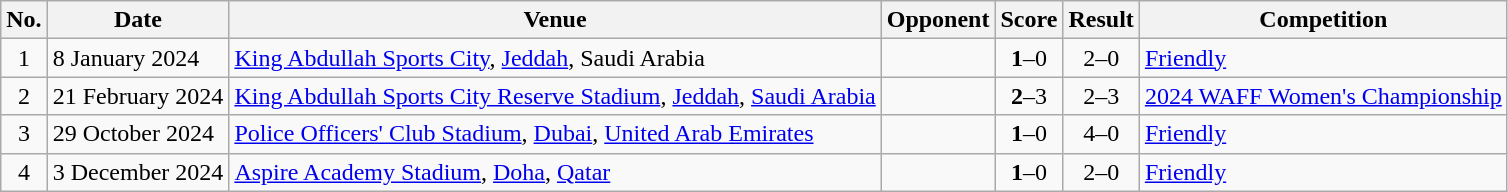<table class="wikitable sortable">
<tr>
<th scope="col">No.</th>
<th scope="col">Date</th>
<th scope="col">Venue</th>
<th scope="col">Opponent</th>
<th scope="col">Score</th>
<th scope="col">Result</th>
<th scope="col">Competition</th>
</tr>
<tr>
<td style="text-align:center">1</td>
<td>8 January 2024</td>
<td><a href='#'>King Abdullah Sports City</a>, <a href='#'>Jeddah</a>, Saudi Arabia</td>
<td></td>
<td style="text-align:center"><strong>1</strong>–0</td>
<td style="text-align:center">2–0</td>
<td><a href='#'>Friendly</a></td>
</tr>
<tr>
<td style="text-align:center">2</td>
<td>21 February 2024</td>
<td><a href='#'>King Abdullah Sports City Reserve Stadium</a>, <a href='#'>Jeddah</a>, <a href='#'>Saudi Arabia</a></td>
<td></td>
<td align=center><strong>2</strong>–3</td>
<td align=center>2–3</td>
<td><a href='#'>2024 WAFF Women's Championship</a></td>
</tr>
<tr>
<td style="text-align:center">3</td>
<td>29 October 2024</td>
<td><a href='#'>Police Officers' Club Stadium</a>, <a href='#'>Dubai</a>, <a href='#'>United Arab Emirates</a></td>
<td></td>
<td align=center><strong>1</strong>–0</td>
<td align=center>4–0</td>
<td><a href='#'>Friendly</a></td>
</tr>
<tr>
<td style="text-align:center">4</td>
<td>3 December 2024</td>
<td><a href='#'>Aspire Academy Stadium</a>, <a href='#'>Doha</a>, <a href='#'>Qatar</a></td>
<td></td>
<td align=center><strong>1</strong>–0</td>
<td align=center>2–0</td>
<td><a href='#'>Friendly</a></td>
</tr>
</table>
